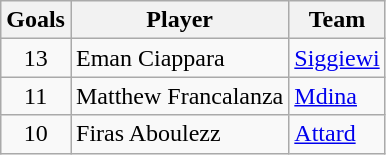<table class="wikitable">
<tr>
<th>Goals</th>
<th>Player</th>
<th>Team</th>
</tr>
<tr>
<td align=center>13</td>
<td> Eman Ciappara</td>
<td><a href='#'>Siggiewi</a></td>
</tr>
<tr>
<td align=center>11</td>
<td> Matthew Francalanza</td>
<td><a href='#'>Mdina</a></td>
</tr>
<tr>
<td align=center>10</td>
<td> Firas Aboulezz</td>
<td><a href='#'>Attard</a></td>
</tr>
</table>
